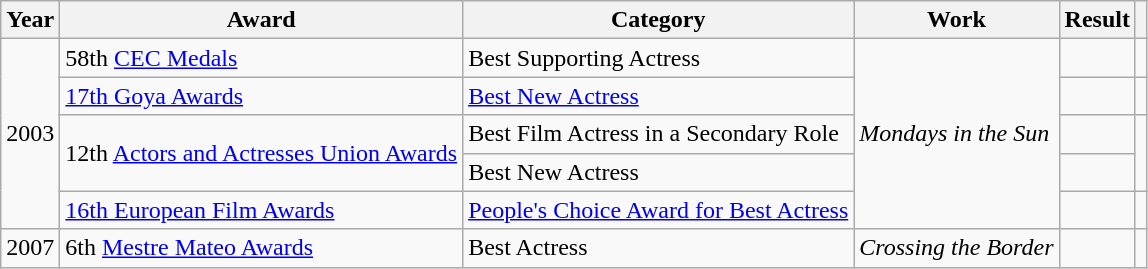<table class="wikitable sortable plainrowheaders">
<tr>
<th>Year</th>
<th>Award</th>
<th>Category</th>
<th>Work</th>
<th>Result</th>
<th scope="col" class="unsortable"></th>
</tr>
<tr>
<td align = "center" rowspan = "5">2003</td>
<td>58th <a href='#'>CEC Medals</a></td>
<td>Best Supporting Actress</td>
<td rowspan = "5"><em>Mondays in the Sun</em></td>
<td></td>
<td align = "center"></td>
</tr>
<tr>
<td><a href='#'>17th Goya Awards</a></td>
<td><a href='#'>Best New Actress</a></td>
<td></td>
<td align = "center"></td>
</tr>
<tr>
<td rowspan = "2">12th <a href='#'>Actors and Actresses Union Awards</a></td>
<td>Best Film Actress in a Secondary Role</td>
<td></td>
<td align = "center" rowspan = "2"></td>
</tr>
<tr>
<td>Best New Actress</td>
<td></td>
</tr>
<tr>
<td><a href='#'>16th European Film Awards</a></td>
<td><a href='#'>People's Choice Award for Best Actress</a></td>
<td></td>
<td align = "center"></td>
</tr>
<tr>
<td align = "center">2007</td>
<td>6th <a href='#'>Mestre Mateo Awards</a></td>
<td>Best Actress</td>
<td><em>Crossing the Border</em></td>
<td></td>
<td align = "center"></td>
</tr>
</table>
